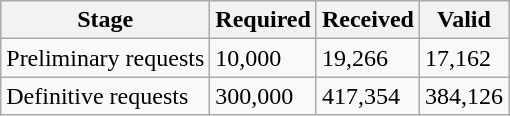<table class="wikitable">
<tr>
<th>Stage</th>
<th>Required</th>
<th>Received</th>
<th>Valid</th>
</tr>
<tr>
<td>Preliminary requests</td>
<td>10,000</td>
<td>19,266</td>
<td>17,162</td>
</tr>
<tr>
<td>Definitive requests</td>
<td>300,000</td>
<td>417,354</td>
<td>384,126</td>
</tr>
</table>
